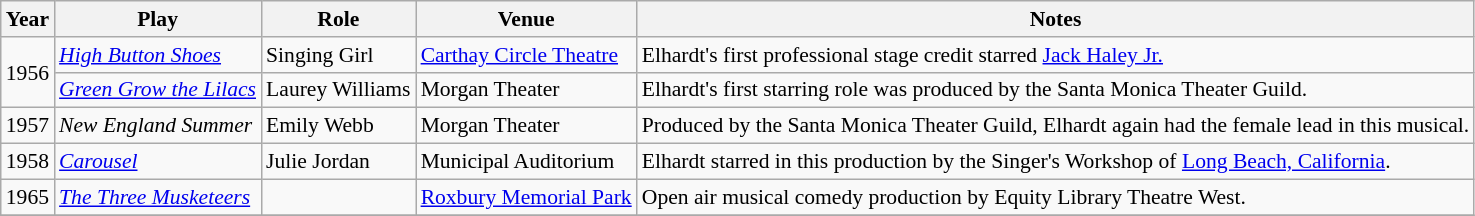<table class="wikitable sortable plainrowheaders" style="font-size: 90%">
<tr>
<th scope="col">Year</th>
<th scope="col">Play</th>
<th scope="col">Role</th>
<th scope="col">Venue</th>
<th scope="col">Notes</th>
</tr>
<tr>
<td rowspan=2>1956</td>
<td><em><a href='#'>High Button Shoes</a></em></td>
<td>Singing Girl</td>
<td><a href='#'>Carthay Circle Theatre</a></td>
<td>Elhardt's first professional stage credit starred <a href='#'>Jack Haley Jr.</a></td>
</tr>
<tr>
<td><em><a href='#'>Green Grow the Lilacs</a></em></td>
<td>Laurey Williams</td>
<td>Morgan Theater</td>
<td>Elhardt's first starring role was produced by the Santa Monica Theater Guild.</td>
</tr>
<tr>
<td>1957</td>
<td><em>New England Summer</em></td>
<td>Emily Webb</td>
<td>Morgan Theater</td>
<td>Produced by the Santa Monica Theater Guild, Elhardt again had the female lead in this musical.</td>
</tr>
<tr>
<td>1958</td>
<td><em><a href='#'>Carousel</a></em></td>
<td>Julie Jordan</td>
<td>Municipal Auditorium</td>
<td>Elhardt starred in this production by the Singer's Workshop of <a href='#'>Long Beach, California</a>.</td>
</tr>
<tr>
<td>1965</td>
<td><em><a href='#'>The Three Musketeers</a></em></td>
<td></td>
<td><a href='#'>Roxbury Memorial Park</a></td>
<td>Open air musical comedy production by Equity Library Theatre West.</td>
</tr>
<tr>
</tr>
</table>
